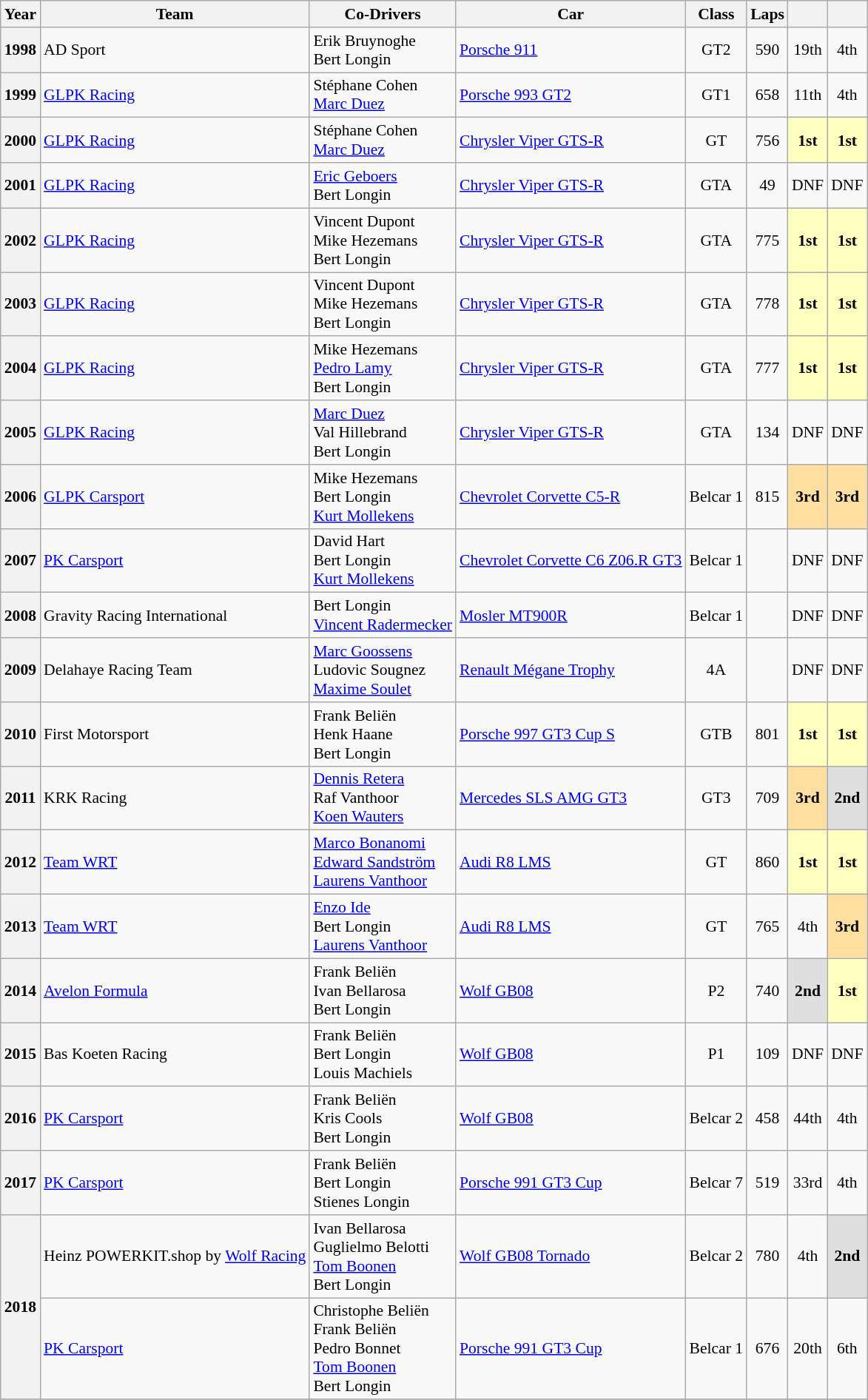<table class="wikitable" style="text-align:center; font-size:90%">
<tr>
<th>Year</th>
<th>Team</th>
<th>Co-Drivers</th>
<th>Car</th>
<th>Class</th>
<th>Laps</th>
<th></th>
<th></th>
</tr>
<tr>
<th>1998</th>
<td align="left"> AD Sport</td>
<td align="left"> Erik Bruynoghe<br> Bert Longin</td>
<td align="left"><a href='#'>Porsche 911</a></td>
<td>GT2</td>
<td>590</td>
<td>19th</td>
<td>4th</td>
</tr>
<tr>
<th>1999</th>
<td align="left"> <a href='#'>GLPK Racing</a></td>
<td align="left"> Stéphane Cohen<br> <a href='#'>Marc Duez</a></td>
<td align="left"><a href='#'>Porsche 993 GT2</a></td>
<td>GT1</td>
<td>658</td>
<td>11th</td>
<td>4th</td>
</tr>
<tr>
<th>2000</th>
<td align="left"> <a href='#'>GLPK Racing</a></td>
<td align="left"> Stéphane Cohen<br> <a href='#'>Marc Duez</a></td>
<td align="left"><a href='#'>Chrysler Viper GTS-R</a></td>
<td>GT</td>
<td>756</td>
<th style="background:#FFFFBF;">1st</th>
<th style="background:#FFFFBF;">1st</th>
</tr>
<tr>
<th>2001</th>
<td align="left"> <a href='#'>GLPK Racing</a></td>
<td align="left"> <a href='#'>Eric Geboers</a><br> Bert Longin</td>
<td align="left"><a href='#'>Chrysler Viper GTS-R</a></td>
<td>GTA</td>
<td>49</td>
<td>DNF</td>
<td>DNF</td>
</tr>
<tr>
<th>2002</th>
<td align="left"> <a href='#'>GLPK Racing</a></td>
<td align="left"> Vincent Dupont<br> Mike Hezemans<br> Bert Longin</td>
<td align="left"><a href='#'>Chrysler Viper GTS-R</a></td>
<td>GTA</td>
<td>775</td>
<th style="background:#FFFFBF;">1st</th>
<th style="background:#FFFFBF;">1st</th>
</tr>
<tr>
<th>2003</th>
<td align="left"> <a href='#'>GLPK Racing</a></td>
<td align="left"> Vincent Dupont<br> Mike Hezemans<br> Bert Longin</td>
<td align="left"><a href='#'>Chrysler Viper GTS-R</a></td>
<td>GTA</td>
<td>778</td>
<th style="background:#FFFFBF;">1st</th>
<th style="background:#FFFFBF;">1st</th>
</tr>
<tr>
<th>2004</th>
<td align="left"> <a href='#'>GLPK Racing</a></td>
<td align="left"> Mike Hezemans<br> <a href='#'>Pedro Lamy</a><br> Bert Longin</td>
<td align="left"><a href='#'>Chrysler Viper GTS-R</a></td>
<td>GTA</td>
<td>777</td>
<th style="background:#FFFFBF;">1st</th>
<th style="background:#FFFFBF;">1st</th>
</tr>
<tr>
<th>2005</th>
<td align="left"> <a href='#'>GLPK Racing</a></td>
<td align="left"> <a href='#'>Marc Duez</a><br> Val Hillebrand<br> Bert Longin</td>
<td align="left"><a href='#'>Chrysler Viper GTS-R</a></td>
<td>GTA</td>
<td>134</td>
<td>DNF</td>
<td>DNF</td>
</tr>
<tr>
<th>2006</th>
<td align="left"> <a href='#'>GLPK Carsport</a></td>
<td align="left"> Mike Hezemans<br> Bert Longin<br> <a href='#'>Kurt Mollekens</a></td>
<td align="left"><a href='#'>Chevrolet Corvette C5-R</a></td>
<td>Belcar 1</td>
<td>815</td>
<th style="background:#FFDF9F;">3rd</th>
<th style="background:#FFDF9F;">3rd</th>
</tr>
<tr>
<th>2007</th>
<td align="left"> <a href='#'>PK Carsport</a></td>
<td align="left"> David Hart<br> Bert Longin<br> <a href='#'>Kurt Mollekens</a></td>
<td align="left"><a href='#'>Chevrolet Corvette C6 Z06.R GT3</a></td>
<td>Belcar 1</td>
<td></td>
<td>DNF</td>
<td>DNF</td>
</tr>
<tr>
<th>2008</th>
<td align="left"> Gravity Racing International</td>
<td align="left"> Bert Longin<br> <a href='#'>Vincent Radermecker</a></td>
<td align="left"><a href='#'>Mosler MT900R</a></td>
<td>Belcar 1</td>
<td></td>
<td>DNF</td>
<td>DNF</td>
</tr>
<tr>
<th>2009</th>
<td align="left"> Delahaye Racing Team</td>
<td align="left"> <a href='#'>Marc Goossens</a><br> Ludovic Sougnez<br> <a href='#'>Maxime Soulet</a></td>
<td align="left"><a href='#'>Renault Mégane Trophy</a></td>
<td>4A</td>
<td></td>
<td>DNF</td>
<td>DNF</td>
</tr>
<tr>
<th>2010</th>
<td align="left"> First Motorsport</td>
<td align="left"> Frank Beliën<br> Henk Haane<br> Bert Longin</td>
<td align="left"><a href='#'>Porsche 997 GT3 Cup S</a></td>
<td>GTB</td>
<td>801</td>
<th style="background:#FFFFBF;">1st</th>
<th style="background:#FFFFBF;">1st</th>
</tr>
<tr>
<th>2011</th>
<td align="left"> KRK Racing</td>
<td align="left"> <a href='#'>Dennis Retera</a><br> Raf Vanthoor<br> <a href='#'>Koen Wauters</a></td>
<td align="left"><a href='#'>Mercedes SLS AMG GT3</a></td>
<td>GT3</td>
<td>709</td>
<th style="background:#FFDF9F;">3rd</th>
<th style="background:#DFDFDF;">2nd</th>
</tr>
<tr>
<th>2012</th>
<td align="left"> <a href='#'>Team WRT</a></td>
<td align="left"> <a href='#'>Marco Bonanomi</a><br> <a href='#'>Edward Sandström</a><br> <a href='#'>Laurens Vanthoor</a></td>
<td align="left"><a href='#'>Audi R8 LMS</a></td>
<td>GT</td>
<td>860</td>
<th style="background:#ffffbf;">1st</th>
<th style="background:#ffffbf;">1st</th>
</tr>
<tr>
<th>2013</th>
<td align="left"> <a href='#'>Team WRT</a></td>
<td align="left"> <a href='#'>Enzo Ide</a><br> Bert Longin<br> <a href='#'>Laurens Vanthoor</a></td>
<td align="left"><a href='#'>Audi R8 LMS</a></td>
<td>GT</td>
<td>765</td>
<td>4th</td>
<th style="background:#FFDF9F;">3rd</th>
</tr>
<tr>
<th>2014</th>
<td align="left"> <a href='#'>Avelon Formula</a></td>
<td align="left"> Frank Beliën<br> Ivan Bellarosa<br> Bert Longin</td>
<td align="left"><a href='#'>Wolf GB08</a></td>
<td>P2</td>
<td>740</td>
<th style="background:#DFDFDF;">2nd</th>
<th style="background:#ffffbf;">1st</th>
</tr>
<tr>
<th>2015</th>
<td align="left"> Bas Koeten Racing</td>
<td align="left"> Frank Beliën<br> Bert Longin<br> Louis Machiels</td>
<td align="left"><a href='#'>Wolf GB08</a></td>
<td>P1</td>
<td>109</td>
<td>DNF</td>
<td>DNF</td>
</tr>
<tr>
<th>2016</th>
<td align="left"> <a href='#'>PK Carsport</a></td>
<td align="left"> Frank Beliën<br> Kris Cools<br> Bert Longin</td>
<td align="left"><a href='#'>Wolf GB08</a></td>
<td>Belcar 2</td>
<td>458</td>
<td>44th</td>
<td>4th</td>
</tr>
<tr>
<th>2017</th>
<td align="left"> <a href='#'>PK Carsport</a></td>
<td align="left"> Frank Beliën<br> Bert Longin<br> Stienes Longin</td>
<td align="left"><a href='#'>Porsche 991 GT3 Cup</a></td>
<td>Belcar 7</td>
<td>519</td>
<td>33rd</td>
<td>4th</td>
</tr>
<tr>
<th rowspan=2>2018</th>
<td align="left"> Heinz POWERKIT.shop by <a href='#'>Wolf Racing</a></td>
<td align="left"> Ivan Bellarosa<br> Guglielmo Belotti<br> <a href='#'>Tom Boonen</a><br> Bert Longin</td>
<td align="left"><a href='#'>Wolf GB08 Tornado</a></td>
<td>Belcar 2</td>
<td>780</td>
<td>4th</td>
<th style="background:#DFDFDF;">2nd</th>
</tr>
<tr>
<td align="left"> <a href='#'>PK Carsport</a></td>
<td align="left"> Christophe Beliën<br> Frank Beliën<br> Pedro Bonnet<br> <a href='#'>Tom Boonen</a><br> Bert Longin</td>
<td align="left"><a href='#'>Porsche 991 GT3 Cup</a></td>
<td>Belcar 1</td>
<td>676</td>
<td>20th</td>
<td>6th</td>
</tr>
<tr>
</tr>
</table>
